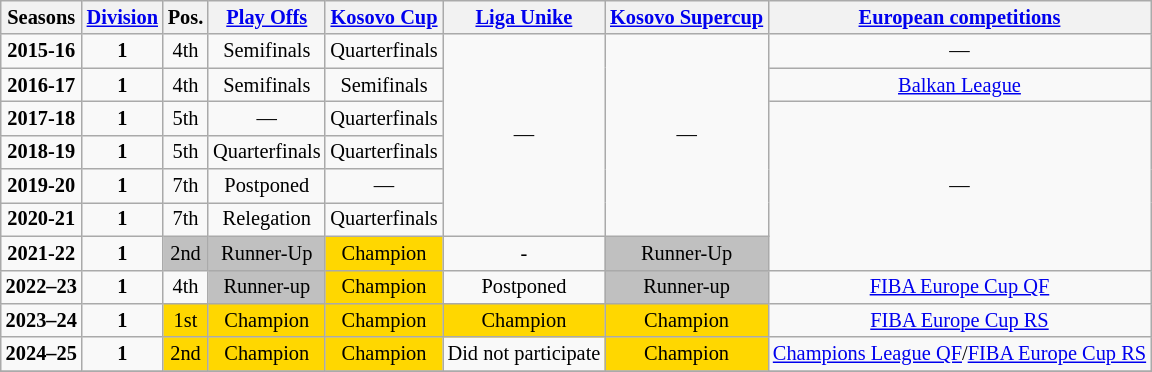<table class="wikitable" style="text-align: center; font-size:85%">
<tr>
<th>Seasons</th>
<th><a href='#'>Division</a></th>
<th>Pos.</th>
<th><a href='#'>Play Offs</a></th>
<th><a href='#'>Kosovo Cup</a></th>
<th><a href='#'>Liga Unike</a></th>
<th><a href='#'>Kosovo Supercup</a></th>
<th><a href='#'>European competitions</a></th>
</tr>
<tr>
<td><strong>2015-16</strong></td>
<td><strong>1</strong></td>
<td>4th</td>
<td bgcolor="">Semifinals</td>
<td bgcolor="">Quarterfinals</td>
<td rowspan="6">—</td>
<td rowspan="6">—</td>
<td>—</td>
</tr>
<tr>
<td><strong>2016-17</strong></td>
<td><strong>1</strong></td>
<td>4th</td>
<td bgcolor="">Semifinals</td>
<td bgcolor="">Semifinals</td>
<td><a href='#'>Balkan League</a></td>
</tr>
<tr>
<td><strong>2017-18</strong></td>
<td><strong>1</strong></td>
<td>5th</td>
<td bgcolor="">—</td>
<td bgcolor="">Quarterfinals</td>
<td rowspan="5">—</td>
</tr>
<tr>
<td><strong>2018-19</strong></td>
<td><strong>1</strong></td>
<td>5th</td>
<td bgcolor="">Quarterfinals</td>
<td bgcolor="">Quarterfinals</td>
</tr>
<tr>
<td><strong>2019-20</strong></td>
<td><strong>1</strong></td>
<td>7th</td>
<td>Postponed</td>
<td bgcolor="">—</td>
</tr>
<tr>
<td><strong>2020-21</strong></td>
<td><strong>1</strong></td>
<td>7th</td>
<td bgcolor="">Relegation</td>
<td bgcolor="">Quarterfinals</td>
</tr>
<tr>
<td><strong>2021-22</strong></td>
<td><strong>1</strong></td>
<td bgcolor="silver">2nd</td>
<td bgcolor="silver">Runner-Up</td>
<td bgcolor="gold">Champion</td>
<td bgcolor="">-</td>
<td bgcolor="silver">Runner-Up</td>
</tr>
<tr>
<td><strong>2022–23</strong></td>
<td><strong>1</strong></td>
<td>4th</td>
<td bgcolor="silver">Runner-up</td>
<td bgcolor="gold">Champion</td>
<td bgcolor="">Postponed</td>
<td bgcolor="silver">Runner-up</td>
<td><a href='#'>FIBA Europe Cup QF</a></td>
</tr>
<tr>
<td><strong>2023–24</strong></td>
<td><strong>1</strong></td>
<td bgcolor="gold">1st</td>
<td bgcolor="gold">Champion</td>
<td bgcolor="gold">Champion</td>
<td bgcolor="gold">Champion</td>
<td bgcolor="gold">Champion</td>
<td><a href='#'>FIBA Europe Cup RS</a></td>
</tr>
<tr>
<td><strong>2024–25</strong></td>
<td><strong>1</strong></td>
<td bgcolor="gold">2nd</td>
<td bgcolor="gold">Champion</td>
<td bgcolor="gold">Champion</td>
<td bgcolor=>Did not participate</td>
<td bgcolor="gold">Champion</td>
<td><a href='#'>Champions League QF</a>/<a href='#'>FIBA Europe Cup RS</a></td>
</tr>
<tr>
</tr>
</table>
